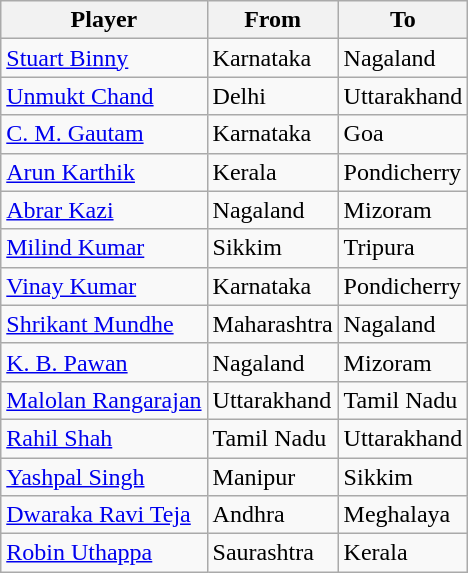<table class="wikitable">
<tr>
<th>Player</th>
<th>From</th>
<th>To</th>
</tr>
<tr>
<td><a href='#'>Stuart Binny</a></td>
<td>Karnataka</td>
<td>Nagaland</td>
</tr>
<tr>
<td><a href='#'>Unmukt Chand</a></td>
<td>Delhi</td>
<td>Uttarakhand</td>
</tr>
<tr>
<td><a href='#'>C. M. Gautam</a></td>
<td>Karnataka</td>
<td>Goa</td>
</tr>
<tr>
<td><a href='#'>Arun Karthik</a></td>
<td>Kerala</td>
<td>Pondicherry</td>
</tr>
<tr>
<td><a href='#'>Abrar Kazi</a></td>
<td>Nagaland</td>
<td>Mizoram</td>
</tr>
<tr>
<td><a href='#'>Milind Kumar</a></td>
<td>Sikkim</td>
<td>Tripura</td>
</tr>
<tr>
<td><a href='#'>Vinay Kumar</a></td>
<td>Karnataka</td>
<td>Pondicherry</td>
</tr>
<tr>
<td><a href='#'>Shrikant Mundhe</a></td>
<td>Maharashtra</td>
<td>Nagaland</td>
</tr>
<tr>
<td><a href='#'>K. B. Pawan</a></td>
<td>Nagaland</td>
<td>Mizoram</td>
</tr>
<tr>
<td><a href='#'>Malolan Rangarajan</a></td>
<td>Uttarakhand</td>
<td>Tamil Nadu</td>
</tr>
<tr>
<td><a href='#'>Rahil Shah</a></td>
<td>Tamil Nadu</td>
<td>Uttarakhand</td>
</tr>
<tr>
<td><a href='#'>Yashpal Singh</a></td>
<td>Manipur</td>
<td>Sikkim</td>
</tr>
<tr>
<td><a href='#'>Dwaraka Ravi Teja</a></td>
<td>Andhra</td>
<td>Meghalaya</td>
</tr>
<tr>
<td><a href='#'>Robin Uthappa</a></td>
<td>Saurashtra</td>
<td>Kerala</td>
</tr>
</table>
